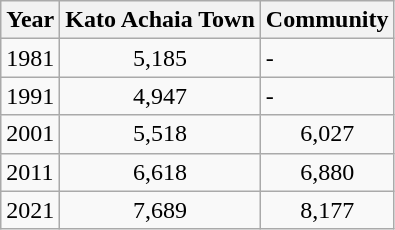<table class=wikitable>
<tr>
<th>Year</th>
<th>Kato Achaia Town</th>
<th>Community</th>
</tr>
<tr ---->
<td>1981</td>
<td align=center>5,185</td>
<td>-</td>
</tr>
<tr ---->
<td>1991</td>
<td align=center>4,947</td>
<td>-</td>
</tr>
<tr ---->
<td>2001</td>
<td align=center>5,518</td>
<td align=center>6,027</td>
</tr>
<tr ---->
<td>2011</td>
<td align=center>6,618</td>
<td align=center>6,880</td>
</tr>
<tr ---->
<td>2021</td>
<td align=center>7,689</td>
<td align=center>8,177</td>
</tr>
</table>
